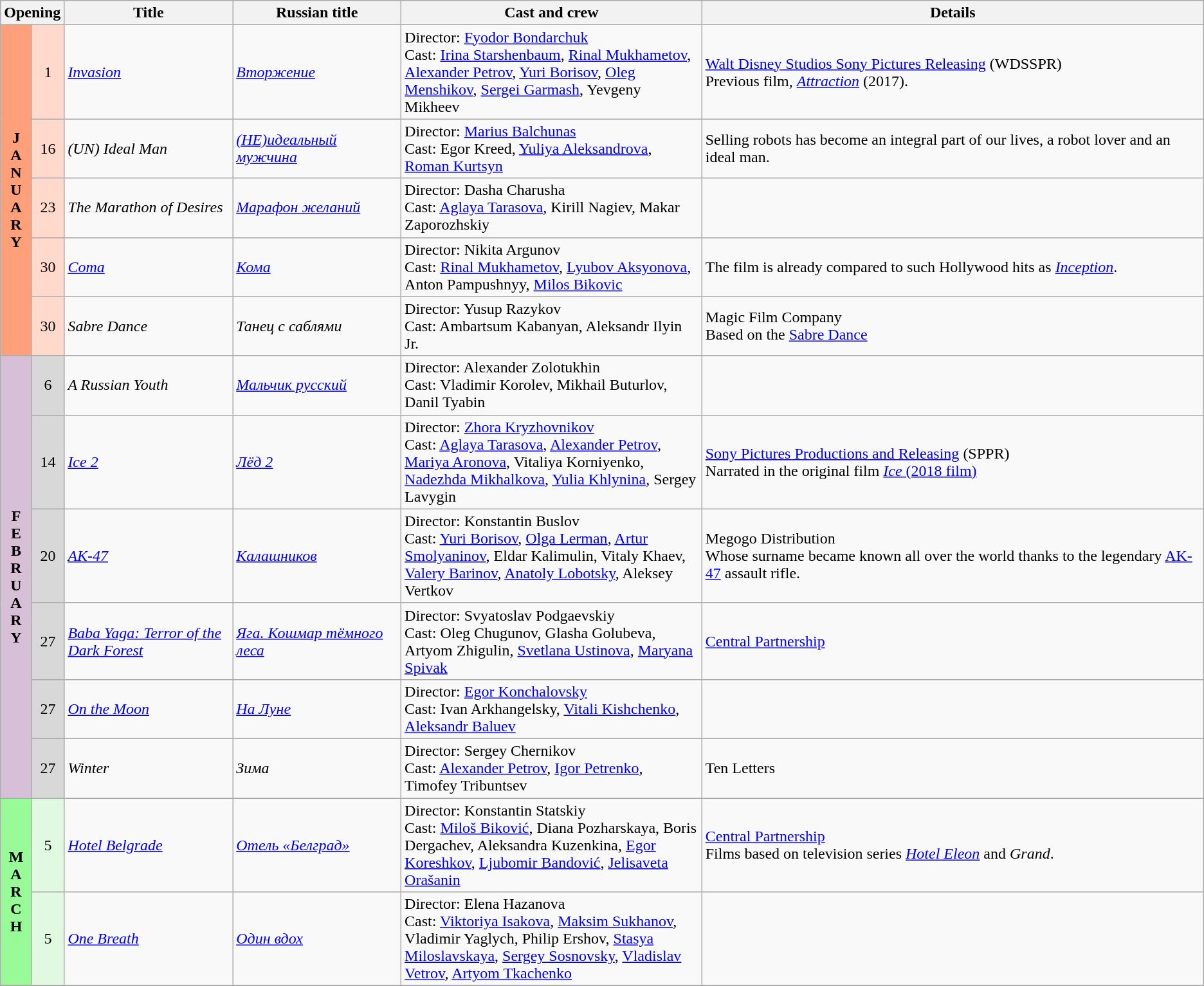<table class="wikitable">
<tr>
<th colspan="2">Opening</th>
<th style="width:14%;">Title</th>
<th style="width:14%;">Russian title</th>
<th style="width:25%;">Cast and crew</th>
<th>Details</th>
</tr>
<tr>
<th rowspan="5" align="center" style="background:#ffa07a; textcolor:#000;">J<br>A<br>N<br>U<br>A<br>R<br>Y</th>
<td align="center" style="background:#ffdacc;">1</td>
<td><em><a href='#'>Invasion</a></em></td>
<td><em><a href='#'>Вторжение</a></em></td>
<td>Director: <a href='#'>Fyodor Bondarchuk</a> <br> Cast: <a href='#'>Irina Starshenbaum</a>, <a href='#'>Rinal Mukhametov</a>, <a href='#'>Alexander Petrov</a>, <a href='#'>Yuri Borisov</a>, <a href='#'>Oleg Menshikov</a>, <a href='#'>Sergei Garmash</a>, Yevgeny Mikheev</td>
<td><a href='#'>Walt Disney Studios Sony Pictures Releasing</a> (WDSSPR) <br> Previous film, <em><a href='#'>Attraction</a></em> (2017).</td>
</tr>
<tr>
<td align="center" style="background:#ffdacc;">16</td>
<td><em>(UN) Ideal Man</em></td>
<td><em><a href='#'>(НЕ)идеальный мужчина</a></em></td>
<td>Director: <a href='#'>Marius Balchunas</a> <br> Cast: Egor Kreed, <a href='#'>Yuliya Aleksandrova</a>, <a href='#'>Roman Kurtsyn</a></td>
<td>Selling robots has become an integral part of our lives, a robot lover and an ideal man.</td>
</tr>
<tr>
<td align="center" style="background:#ffdacc;">23</td>
<td><em>The Marathon of Desires</em></td>
<td><em><a href='#'>Марафон желаний</a></em></td>
<td>Director: Dasha Charusha <br> Cast: <a href='#'>Aglaya Tarasova</a>, Kirill Nagiev, Makar Zaporozhskiy</td>
<td></td>
</tr>
<tr>
<td align="center" style="background:#ffdacc;">30</td>
<td><em><a href='#'>Coma</a></em></td>
<td><em><a href='#'>Кома</a></em></td>
<td>Director: Nikita Argunov <br> Cast: <a href='#'>Rinal Mukhametov</a>, <a href='#'>Lyubov Aksyonova</a>, Anton Pampushnyy, <a href='#'>Milos Bikovic</a></td>
<td>The film is already compared to such Hollywood hits as <em><a href='#'>Inception</a></em>.</td>
</tr>
<tr>
<td align="center" style="background:#ffdacc;">30</td>
<td><em>Sabre Dance</em></td>
<td><em>Танец с саблями</em></td>
<td>Director: Yusup Razykov <br> Cast: Ambartsum Kabanyan, Aleksandr Ilyin Jr.</td>
<td>Magic Film Company <br> Based on the <a href='#'>Sabre Dance</a></td>
</tr>
<tr>
<th rowspan="6" align="center" style="background:thistle; textcolor:#000;">F<br>E<br>B<br>R<br>U<br>A<br>R<br>Y</th>
<td align="center" style="background:#d8d8d8;">6</td>
<td><em>A Russian Youth</em></td>
<td><em><a href='#'>Мальчик русский</a></em></td>
<td>Director: Alexander Zolotukhin <br> Cast: Vladimir Korolev, Mikhail Buturlov, Danil Tyabin</td>
<td></td>
</tr>
<tr>
<td align="center" style="background:#d8d8d8;">14</td>
<td><em><a href='#'>Ice 2</a></em></td>
<td><em><a href='#'>Лёд 2</a></em></td>
<td>Director: <a href='#'>Zhora Kryzhovnikov</a> <br> Cast: <a href='#'>Aglaya Tarasova</a>, <a href='#'>Alexander Petrov</a>, <a href='#'>Mariya Aronova</a>, Vitaliya Korniyenko, <a href='#'>Nadezhda Mikhalkova</a>, <a href='#'>Yulia Khlynina</a>, Sergey Lavygin</td>
<td><a href='#'>Sony Pictures Productions and Releasing</a> (SPPR) <br> Narrated in the original film <a href='#'><em>Ice</em> (2018 film)</a></td>
</tr>
<tr>
<td align="center" style="background:#d8d8d8;">20</td>
<td><em><a href='#'>AK-47</a></em></td>
<td><em><a href='#'>Калашников</a></em></td>
<td>Director: Konstantin Buslov <br> Cast: <a href='#'>Yuri Borisov</a>, <a href='#'>Olga Lerman</a>, <a href='#'>Artur Smolyaninov</a>, Eldar Kalimulin, Vitaly Khaev, <a href='#'>Valery Barinov</a>, <a href='#'>Anatoly Lobotsky</a>, Aleksey Vertkov</td>
<td>Megogo Distribution <br> Whose surname became known all over the world thanks to the legendary <a href='#'>AK-47</a> assault rifle.</td>
</tr>
<tr>
<td align="center" style="background:#d8d8d8;">27</td>
<td><em><a href='#'>Baba Yaga: Terror of the Dark Forest</a></em></td>
<td><em><a href='#'>Яга. Кошмар тёмного леса</a></em></td>
<td>Director: Svyatoslav Podgaevskiy <br> Cast: Oleg Chugunov, Glasha Golubeva, Artyom Zhigulin, <a href='#'>Svetlana Ustinova</a>, <a href='#'>Maryana Spivak</a></td>
<td><a href='#'>Central Partnership</a></td>
</tr>
<tr>
<td align="center" style="background:#d8d8d8;">27</td>
<td><em><a href='#'>On the Moon</a></em></td>
<td><em><a href='#'>На Луне</a></em></td>
<td>Director: <a href='#'>Egor Konchalovsky</a> <br> Cast: Ivan Arkhangelsky, <a href='#'>Vitali Kishchenko</a>, <a href='#'>Aleksandr Baluev</a></td>
<td></td>
</tr>
<tr>
<td align="center" style="background:#d8d8d8;">27</td>
<td><em>Winter</em></td>
<td><em>Зима</em></td>
<td>Director: Sergey Chernikov <br> Cast: <a href='#'>Alexander Petrov</a>, <a href='#'>Igor Petrenko</a>, Timofey Tribuntsev</td>
<td>Ten Letters</td>
</tr>
<tr>
<th rowspan="2" align="center" style="background:#98fb98; textcolor:#000;">M<br>A<br>R<br>C<br>H</th>
<td align="center" style="background:#e0f9e0;">5</td>
<td><em><a href='#'>Hotel Belgrade</a></em></td>
<td><em><a href='#'>Отель «Белград»</a></em></td>
<td>Director: Konstantin Statskiy <br> Cast: <a href='#'>Miloš Biković</a>, Diana Pozharskaya, Boris Dergachev, Aleksandra Kuzenkina, <a href='#'>Egor Koreshkov</a>, <a href='#'>Ljubomir Bandović</a>, <a href='#'>Jelisaveta Orašanin</a></td>
<td><a href='#'>Central Partnership</a> <br> Films based on television series <a href='#'><em>Hotel Eleon</em></a> and <em>Grand</em>.</td>
</tr>
<tr>
<td align="center" style="background:#e0f9e0;">5</td>
<td><em><a href='#'>One Breath</a></em></td>
<td><em><a href='#'>Один вдох</a></em></td>
<td>Director: Elena Hazanova <br> Cast: <a href='#'>Viktoriya Isakova</a>, <a href='#'>Maksim Sukhanov</a>, Vladimir Yaglych, Philip Ershov, <a href='#'>Stasya Miloslavskaya</a>, <a href='#'>Sergey Sosnovsky</a>, <a href='#'>Vladislav Vetrov</a>, <a href='#'>Artyom Tkachenko</a></td>
<td></td>
</tr>
<tr>
</tr>
</table>
